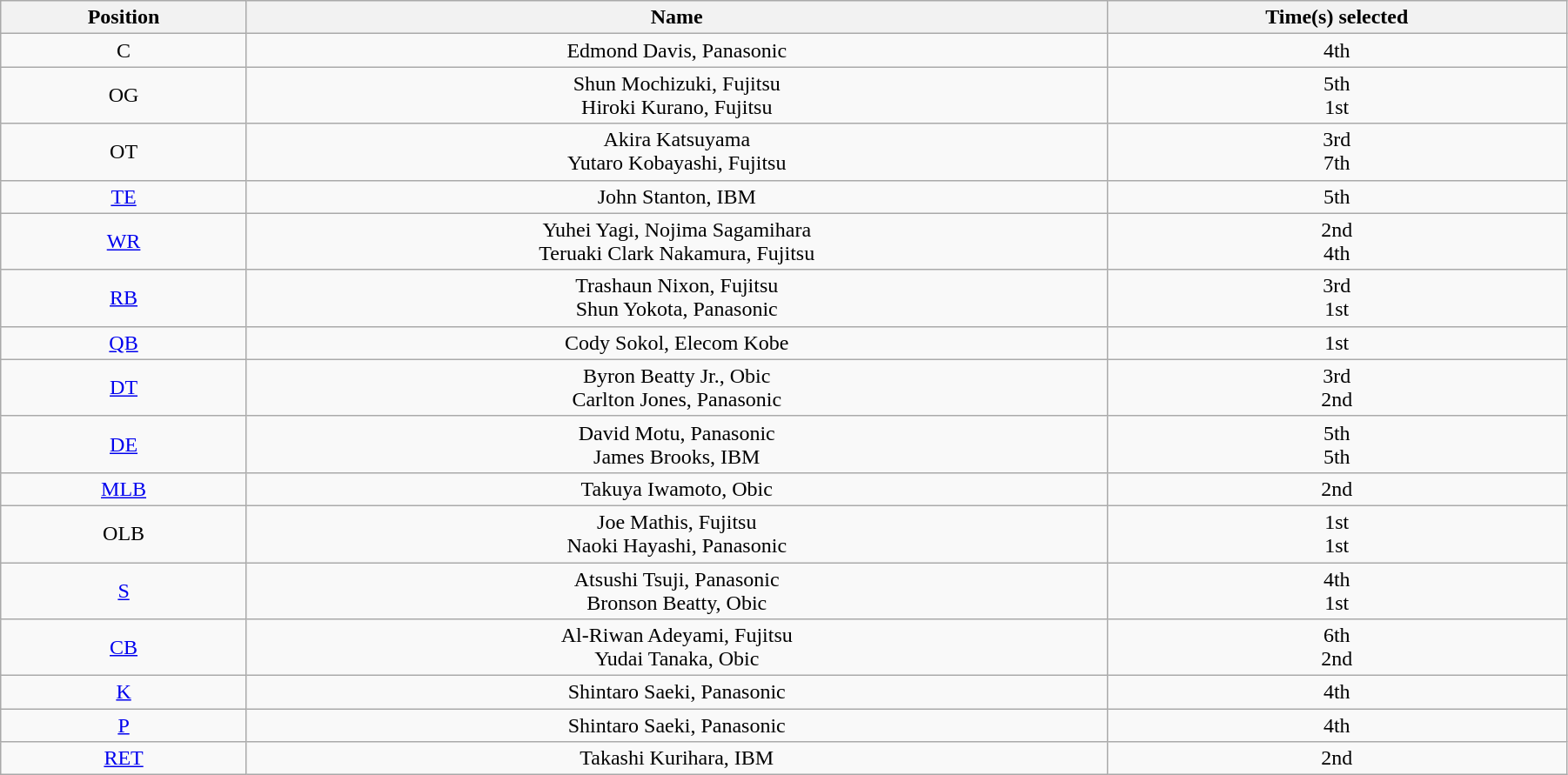<table class="wikitable" style="text-align:Center;width:95%;">
<tr>
<th>Position</th>
<th>Name</th>
<th>Time(s) selected</th>
</tr>
<tr>
<td>C</td>
<td>Edmond Davis, Panasonic</td>
<td>4th</td>
</tr>
<tr>
<td>OG</td>
<td>Shun Mochizuki, Fujitsu<br>Hiroki Kurano, Fujitsu</td>
<td>5th<br>1st</td>
</tr>
<tr>
<td>OT</td>
<td>Akira Katsuyama<br>Yutaro Kobayashi, Fujitsu</td>
<td>3rd<br>7th</td>
</tr>
<tr>
<td><a href='#'>TE</a></td>
<td>John Stanton, IBM</td>
<td>5th</td>
</tr>
<tr>
<td><a href='#'>WR</a></td>
<td>Yuhei Yagi, Nojima Sagamihara<br>Teruaki Clark Nakamura, Fujitsu</td>
<td>2nd<br>4th</td>
</tr>
<tr>
<td><a href='#'>RB</a></td>
<td>Trashaun Nixon, Fujitsu<br>Shun Yokota, Panasonic</td>
<td>3rd<br>1st</td>
</tr>
<tr>
<td><a href='#'>QB</a></td>
<td>Cody Sokol, Elecom Kobe</td>
<td>1st</td>
</tr>
<tr>
<td><a href='#'>DT</a></td>
<td>Byron Beatty Jr., Obic<br>Carlton Jones, Panasonic</td>
<td>3rd<br>2nd</td>
</tr>
<tr>
<td><a href='#'>DE</a></td>
<td>David Motu, Panasonic<br>James Brooks, IBM</td>
<td>5th<br>5th</td>
</tr>
<tr>
<td><a href='#'>MLB</a></td>
<td>Takuya Iwamoto, Obic</td>
<td>2nd</td>
</tr>
<tr>
<td>OLB</td>
<td>Joe Mathis, Fujitsu<br>Naoki Hayashi, Panasonic</td>
<td>1st<br>1st</td>
</tr>
<tr>
<td><a href='#'>S</a></td>
<td>Atsushi Tsuji, Panasonic<br>Bronson Beatty, Obic</td>
<td>4th<br>1st</td>
</tr>
<tr>
<td><a href='#'>CB</a></td>
<td>Al-Riwan Adeyami, Fujitsu<br>Yudai Tanaka, Obic</td>
<td>6th<br>2nd</td>
</tr>
<tr>
<td><a href='#'>K</a></td>
<td>Shintaro Saeki, Panasonic</td>
<td>4th</td>
</tr>
<tr>
<td><a href='#'>P</a></td>
<td>Shintaro Saeki, Panasonic</td>
<td>4th</td>
</tr>
<tr>
<td><a href='#'>RET</a></td>
<td>Takashi Kurihara, IBM</td>
<td>2nd</td>
</tr>
</table>
